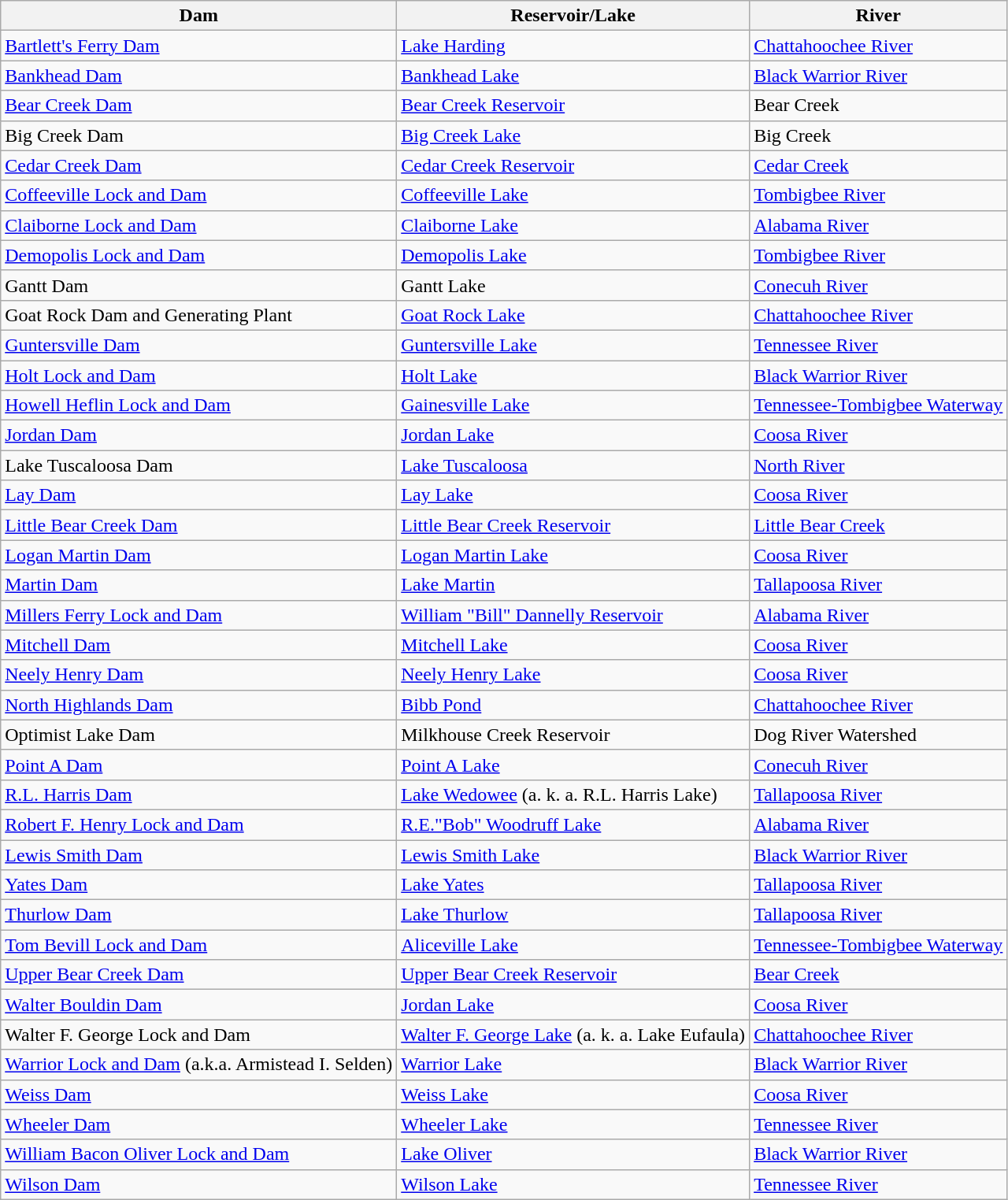<table class="wikitable sortable">
<tr>
<th>Dam</th>
<th>Reservoir/Lake</th>
<th>River</th>
</tr>
<tr>
<td><a href='#'>Bartlett's Ferry Dam</a></td>
<td><a href='#'>Lake Harding</a></td>
<td><a href='#'>Chattahoochee River</a></td>
</tr>
<tr>
<td><a href='#'>Bankhead Dam</a></td>
<td><a href='#'>Bankhead Lake</a></td>
<td><a href='#'>Black Warrior River</a></td>
</tr>
<tr>
<td><a href='#'>Bear Creek Dam</a></td>
<td><a href='#'>Bear Creek Reservoir</a></td>
<td>Bear Creek</td>
</tr>
<tr>
<td>Big Creek Dam</td>
<td><a href='#'>Big Creek Lake</a></td>
<td>Big Creek</td>
</tr>
<tr>
<td><a href='#'>Cedar Creek Dam</a></td>
<td><a href='#'>Cedar Creek Reservoir</a></td>
<td><a href='#'>Cedar Creek</a></td>
</tr>
<tr>
<td><a href='#'>Coffeeville Lock and Dam</a></td>
<td><a href='#'>Coffeeville Lake</a></td>
<td><a href='#'>Tombigbee River</a></td>
</tr>
<tr>
<td><a href='#'>Claiborne Lock and Dam</a></td>
<td><a href='#'>Claiborne Lake</a></td>
<td><a href='#'>Alabama River</a></td>
</tr>
<tr>
<td><a href='#'>Demopolis Lock and Dam</a></td>
<td><a href='#'>Demopolis Lake</a></td>
<td><a href='#'>Tombigbee River</a></td>
</tr>
<tr>
<td>Gantt Dam</td>
<td>Gantt Lake</td>
<td><a href='#'>Conecuh River</a></td>
</tr>
<tr>
<td>Goat Rock Dam and Generating Plant</td>
<td><a href='#'>Goat Rock Lake</a></td>
<td><a href='#'>Chattahoochee River</a></td>
</tr>
<tr>
<td><a href='#'>Guntersville Dam</a></td>
<td><a href='#'>Guntersville Lake</a></td>
<td><a href='#'>Tennessee River</a></td>
</tr>
<tr>
<td><a href='#'>Holt Lock and Dam</a></td>
<td><a href='#'>Holt Lake</a></td>
<td><a href='#'>Black Warrior River</a></td>
</tr>
<tr>
<td><a href='#'>Howell Heflin Lock and Dam</a></td>
<td><a href='#'>Gainesville Lake</a></td>
<td><a href='#'>Tennessee-Tombigbee Waterway</a></td>
</tr>
<tr>
<td><a href='#'>Jordan Dam</a></td>
<td><a href='#'>Jordan Lake</a></td>
<td><a href='#'>Coosa River</a></td>
</tr>
<tr>
<td>Lake Tuscaloosa Dam</td>
<td><a href='#'>Lake Tuscaloosa</a></td>
<td><a href='#'>North River</a></td>
</tr>
<tr>
<td><a href='#'>Lay Dam</a></td>
<td><a href='#'>Lay Lake</a></td>
<td><a href='#'>Coosa River</a></td>
</tr>
<tr>
<td><a href='#'>Little Bear Creek Dam</a></td>
<td><a href='#'>Little Bear Creek Reservoir</a></td>
<td><a href='#'>Little Bear Creek</a></td>
</tr>
<tr>
<td><a href='#'>Logan Martin Dam</a></td>
<td><a href='#'>Logan Martin Lake</a></td>
<td><a href='#'>Coosa River</a></td>
</tr>
<tr>
<td><a href='#'>Martin Dam</a></td>
<td><a href='#'>Lake Martin</a></td>
<td><a href='#'>Tallapoosa River</a></td>
</tr>
<tr>
<td><a href='#'>Millers Ferry Lock and Dam</a></td>
<td><a href='#'>William "Bill" Dannelly Reservoir</a></td>
<td><a href='#'>Alabama River</a></td>
</tr>
<tr>
<td><a href='#'>Mitchell Dam</a></td>
<td><a href='#'>Mitchell Lake</a></td>
<td><a href='#'>Coosa River</a></td>
</tr>
<tr>
<td><a href='#'>Neely Henry Dam</a></td>
<td><a href='#'>Neely Henry Lake</a></td>
<td><a href='#'>Coosa River</a></td>
</tr>
<tr>
<td><a href='#'>North Highlands Dam</a></td>
<td><a href='#'>Bibb Pond</a></td>
<td><a href='#'>Chattahoochee River</a></td>
</tr>
<tr>
<td>Optimist Lake Dam</td>
<td>Milkhouse Creek Reservoir</td>
<td>Dog River Watershed</td>
</tr>
<tr>
<td><a href='#'>Point A Dam</a></td>
<td><a href='#'>Point A Lake</a></td>
<td><a href='#'>Conecuh River</a></td>
</tr>
<tr>
<td><a href='#'>R.L. Harris Dam</a></td>
<td><a href='#'>Lake Wedowee</a> (a. k. a. R.L. Harris Lake)</td>
<td><a href='#'>Tallapoosa River</a></td>
</tr>
<tr>
<td><a href='#'>Robert F. Henry Lock and Dam</a></td>
<td><a href='#'>R.E."Bob" Woodruff Lake</a></td>
<td><a href='#'>Alabama River</a></td>
</tr>
<tr>
<td><a href='#'>Lewis Smith Dam</a></td>
<td><a href='#'>Lewis Smith Lake</a></td>
<td><a href='#'>Black Warrior River</a></td>
</tr>
<tr>
<td><a href='#'>Yates Dam</a></td>
<td><a href='#'>Lake Yates</a></td>
<td><a href='#'>Tallapoosa River</a></td>
</tr>
<tr>
<td><a href='#'>Thurlow Dam</a></td>
<td><a href='#'>Lake Thurlow</a></td>
<td><a href='#'>Tallapoosa River</a></td>
</tr>
<tr>
<td><a href='#'>Tom Bevill Lock and Dam</a></td>
<td><a href='#'>Aliceville Lake</a></td>
<td><a href='#'>Tennessee-Tombigbee Waterway</a></td>
</tr>
<tr>
<td><a href='#'>Upper Bear Creek Dam</a></td>
<td><a href='#'>Upper Bear Creek Reservoir</a></td>
<td><a href='#'>Bear Creek</a></td>
</tr>
<tr>
<td><a href='#'>Walter Bouldin Dam</a></td>
<td><a href='#'>Jordan Lake</a></td>
<td><a href='#'>Coosa River</a></td>
</tr>
<tr>
<td>Walter F. George Lock and Dam</td>
<td><a href='#'>Walter F. George Lake</a> (a. k. a. Lake Eufaula)</td>
<td><a href='#'>Chattahoochee River</a></td>
</tr>
<tr>
<td><a href='#'>Warrior Lock and Dam</a> (a.k.a. Armistead I. Selden)</td>
<td><a href='#'>Warrior Lake</a></td>
<td><a href='#'>Black Warrior River</a></td>
</tr>
<tr>
<td><a href='#'>Weiss Dam</a></td>
<td><a href='#'>Weiss Lake</a></td>
<td><a href='#'>Coosa River</a></td>
</tr>
<tr>
<td><a href='#'>Wheeler Dam</a></td>
<td><a href='#'>Wheeler Lake</a></td>
<td><a href='#'>Tennessee River</a></td>
</tr>
<tr>
<td><a href='#'>William Bacon Oliver Lock and Dam</a></td>
<td><a href='#'>Lake Oliver</a></td>
<td><a href='#'>Black Warrior River</a></td>
</tr>
<tr>
<td><a href='#'>Wilson Dam</a></td>
<td><a href='#'>Wilson Lake</a></td>
<td><a href='#'>Tennessee River</a></td>
</tr>
</table>
